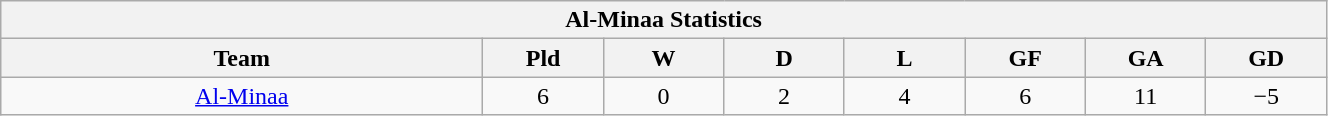<table width=70% class="wikitable" style="text-align:">
<tr>
<th colspan=9>Al-Minaa Statistics</th>
</tr>
<tr>
<th width=20%>Team</th>
<th width=5%>Pld</th>
<th width=5%>W</th>
<th width=5%>D</th>
<th width=5%>L</th>
<th width=5%>GF</th>
<th width=5%>GA</th>
<th width=5%>GD</th>
</tr>
<tr align=center>
<td align=center> <a href='#'>Al-Minaa</a></td>
<td>6</td>
<td>0</td>
<td>2</td>
<td>4</td>
<td>6</td>
<td>11</td>
<td>−5</td>
</tr>
</table>
